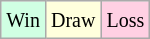<table class="wikitable">
<tr>
<td style="background-color: #d0ffe3;"><small>Win</small></td>
<td style="background-color: #ffffdd;"><small>Draw</small></td>
<td style="background-color: #ffd0e3;"><small>Loss</small></td>
</tr>
</table>
